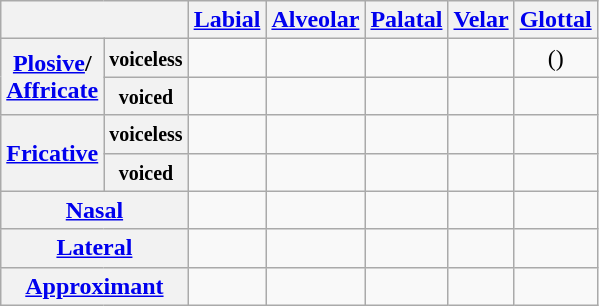<table class="wikitable" style="text-align:center">
<tr>
<th colspan="2"></th>
<th><a href='#'>Labial</a></th>
<th><a href='#'>Alveolar</a></th>
<th><a href='#'>Palatal</a></th>
<th><a href='#'>Velar</a></th>
<th><a href='#'>Glottal</a></th>
</tr>
<tr>
<th rowspan="2"><a href='#'>Plosive</a>/<br><a href='#'>Affricate</a></th>
<th><small>voiceless</small></th>
<td></td>
<td></td>
<td></td>
<td></td>
<td>()</td>
</tr>
<tr>
<th><small>voiced</small></th>
<td></td>
<td></td>
<td></td>
<td></td>
<td></td>
</tr>
<tr>
<th rowspan="2"><a href='#'>Fricative</a></th>
<th><small>voiceless</small></th>
<td></td>
<td></td>
<td></td>
<td></td>
<td></td>
</tr>
<tr>
<th><small>voiced</small></th>
<td></td>
<td></td>
<td></td>
<td></td>
<td></td>
</tr>
<tr>
<th colspan="2"><a href='#'>Nasal</a></th>
<td></td>
<td></td>
<td></td>
<td></td>
<td></td>
</tr>
<tr>
<th colspan="2"><a href='#'>Lateral</a></th>
<td></td>
<td></td>
<td></td>
<td></td>
<td></td>
</tr>
<tr>
<th colspan="2"><a href='#'>Approximant</a></th>
<td></td>
<td></td>
<td></td>
<td></td>
<td></td>
</tr>
</table>
